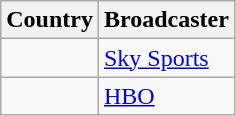<table class="wikitable">
<tr>
<th align=center>Country</th>
<th align=center>Broadcaster</th>
</tr>
<tr>
<td></td>
<td><a href='#'>Sky Sports</a></td>
</tr>
<tr>
<td></td>
<td><a href='#'>HBO</a></td>
</tr>
</table>
